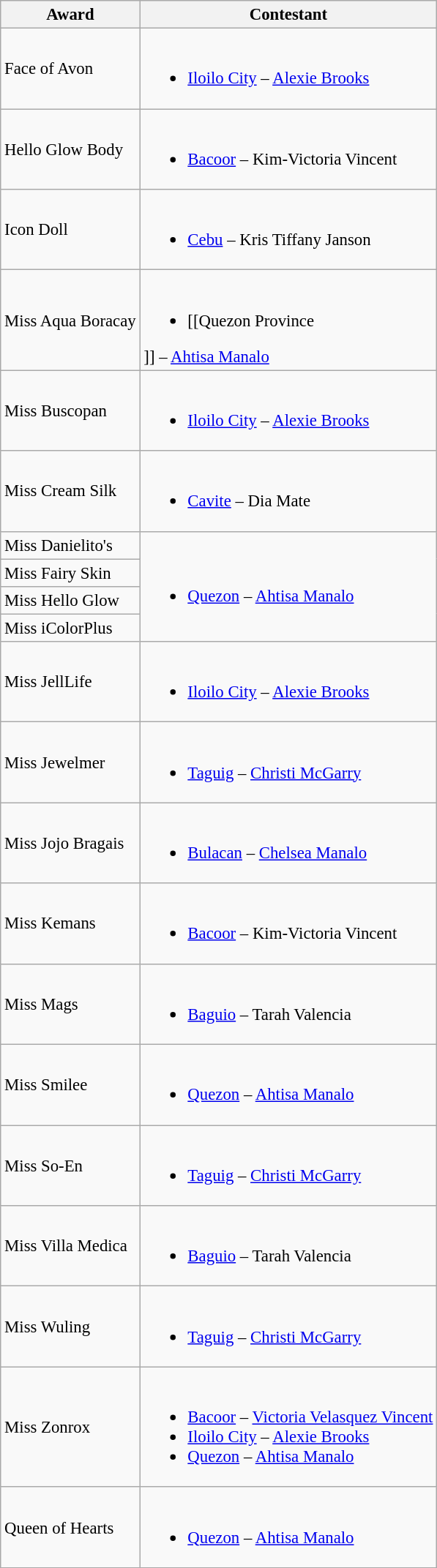<table class="wikitable sortable" style="font-size: 95%;">
<tr>
<th>Award</th>
<th>Contestant</th>
</tr>
<tr>
<td>Face of Avon</td>
<td><br><ul><li><a href='#'>Iloilo City</a> – <a href='#'>Alexie Brooks</a></li></ul></td>
</tr>
<tr>
<td>Hello Glow Body</td>
<td><br><ul><li><a href='#'>Bacoor</a> – Kim-Victoria Vincent</li></ul></td>
</tr>
<tr>
<td>Icon Doll</td>
<td><br><ul><li><a href='#'>Cebu</a> – Kris Tiffany Janson</li></ul></td>
</tr>
<tr>
<td>Miss Aqua Boracay</td>
<td><br><ul><li>[[Quezon Province</li></ul>]] – <a href='#'>Ahtisa Manalo</a></td>
</tr>
<tr>
<td>Miss Buscopan</td>
<td><br><ul><li><a href='#'>Iloilo City</a> – <a href='#'>Alexie Brooks</a></li></ul></td>
</tr>
<tr>
<td>Miss Cream Silk</td>
<td><br><ul><li><a href='#'>Cavite</a> – Dia Mate</li></ul></td>
</tr>
<tr>
<td>Miss Danielito's</td>
<td rowspan="4"><br><ul><li><a href='#'>Quezon</a> – <a href='#'>Ahtisa Manalo</a></li></ul></td>
</tr>
<tr>
<td>Miss Fairy Skin</td>
</tr>
<tr>
<td>Miss Hello Glow</td>
</tr>
<tr>
<td>Miss iColorPlus</td>
</tr>
<tr>
<td>Miss JellLife</td>
<td><br><ul><li><a href='#'>Iloilo City</a> – <a href='#'>Alexie Brooks</a></li></ul></td>
</tr>
<tr>
<td>Miss Jewelmer</td>
<td><br><ul><li><a href='#'>Taguig</a> – <a href='#'>Christi McGarry</a></li></ul></td>
</tr>
<tr>
<td>Miss Jojo Bragais</td>
<td><br><ul><li><a href='#'>Bulacan</a> – <a href='#'>Chelsea Manalo</a></li></ul></td>
</tr>
<tr>
<td>Miss Kemans</td>
<td><br><ul><li><a href='#'>Bacoor</a> – Kim-Victoria Vincent</li></ul></td>
</tr>
<tr>
<td>Miss Mags</td>
<td><br><ul><li><a href='#'>Baguio</a> – Tarah Valencia</li></ul></td>
</tr>
<tr>
<td>Miss Smilee</td>
<td><br><ul><li><a href='#'>Quezon</a> – <a href='#'>Ahtisa Manalo</a></li></ul></td>
</tr>
<tr>
<td>Miss So-En</td>
<td><br><ul><li><a href='#'>Taguig</a> – <a href='#'>Christi McGarry</a></li></ul></td>
</tr>
<tr>
<td>Miss Villa Medica</td>
<td><br><ul><li><a href='#'>Baguio</a> – Tarah Valencia</li></ul></td>
</tr>
<tr>
<td>Miss Wuling</td>
<td><br><ul><li><a href='#'>Taguig</a> – <a href='#'>Christi McGarry</a></li></ul></td>
</tr>
<tr>
<td>Miss Zonrox</td>
<td><br><ul><li><a href='#'>Bacoor</a> – <a href='#'>Victoria Velasquez Vincent</a></li><li><a href='#'>Iloilo City</a>  – <a href='#'>Alexie Brooks</a></li><li><a href='#'>Quezon</a> – <a href='#'>Ahtisa Manalo</a></li></ul></td>
</tr>
<tr>
<td>Queen of Hearts</td>
<td><br><ul><li><a href='#'>Quezon</a> – <a href='#'>Ahtisa Manalo</a></li></ul></td>
</tr>
</table>
